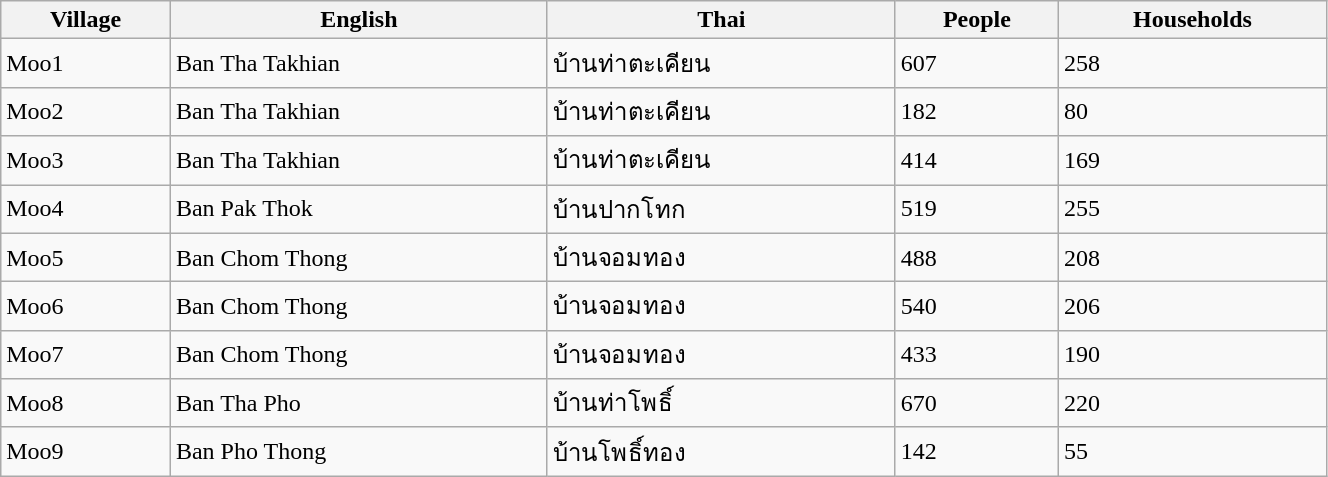<table class="wikitable" style="width:70%;">
<tr>
<th>Village</th>
<th>English</th>
<th>Thai</th>
<th>People</th>
<th>Households</th>
</tr>
<tr>
<td>Moo1</td>
<td>Ban Tha Takhian</td>
<td>บ้านท่าตะเคียน</td>
<td>607</td>
<td>258</td>
</tr>
<tr>
<td>Moo2</td>
<td>Ban Tha Takhian</td>
<td>บ้านท่าตะเคียน</td>
<td>182</td>
<td>80</td>
</tr>
<tr>
<td>Moo3</td>
<td>Ban Tha Takhian</td>
<td>บ้านท่าตะเคียน</td>
<td>414</td>
<td>169</td>
</tr>
<tr>
<td>Moo4</td>
<td>Ban Pak Thok</td>
<td>บ้านปากโทก</td>
<td>519</td>
<td>255</td>
</tr>
<tr>
<td>Moo5</td>
<td>Ban Chom Thong</td>
<td>บ้านจอมทอง</td>
<td>488</td>
<td>208</td>
</tr>
<tr>
<td>Moo6</td>
<td>Ban Chom Thong</td>
<td>บ้านจอมทอง</td>
<td>540</td>
<td>206</td>
</tr>
<tr>
<td>Moo7</td>
<td>Ban Chom Thong</td>
<td>บ้านจอมทอง</td>
<td>433</td>
<td>190</td>
</tr>
<tr>
<td>Moo8</td>
<td>Ban Tha Pho</td>
<td>บ้านท่าโพธิ์</td>
<td>670</td>
<td>220</td>
</tr>
<tr>
<td>Moo9</td>
<td>Ban Pho Thong</td>
<td>บ้านโพธิ์ทอง</td>
<td>142</td>
<td>55</td>
</tr>
</table>
